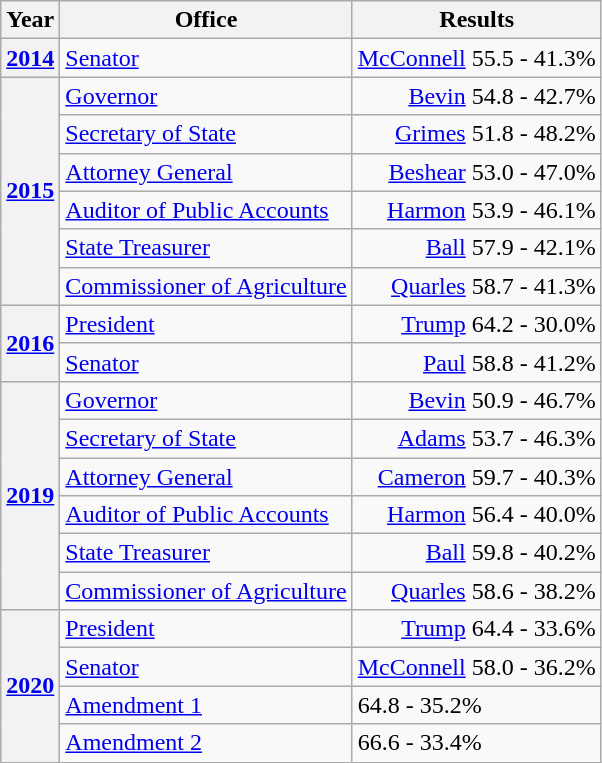<table class=wikitable>
<tr>
<th>Year</th>
<th>Office</th>
<th>Results</th>
</tr>
<tr>
<th><a href='#'>2014</a></th>
<td><a href='#'>Senator</a></td>
<td align="right" ><a href='#'>McConnell</a> 55.5 - 41.3%</td>
</tr>
<tr>
<th rowspan=6><a href='#'>2015</a></th>
<td><a href='#'>Governor</a></td>
<td align="right" ><a href='#'>Bevin</a> 54.8 - 42.7%</td>
</tr>
<tr>
<td><a href='#'>Secretary of State</a></td>
<td align="right" ><a href='#'>Grimes</a> 51.8 - 48.2%</td>
</tr>
<tr>
<td><a href='#'>Attorney General</a></td>
<td align="right" ><a href='#'>Beshear</a> 53.0 - 47.0%</td>
</tr>
<tr>
<td><a href='#'>Auditor of Public Accounts</a></td>
<td align="right" ><a href='#'>Harmon</a> 53.9 - 46.1%</td>
</tr>
<tr>
<td><a href='#'>State Treasurer</a></td>
<td align="right" ><a href='#'>Ball</a> 57.9 - 42.1%</td>
</tr>
<tr>
<td><a href='#'>Commissioner of Agriculture</a></td>
<td align="right" ><a href='#'>Quarles</a> 58.7 - 41.3%</td>
</tr>
<tr>
<th rowspan=2><a href='#'>2016</a></th>
<td><a href='#'>President</a></td>
<td align="right" ><a href='#'>Trump</a> 64.2 - 30.0%</td>
</tr>
<tr>
<td><a href='#'>Senator</a></td>
<td align="right" ><a href='#'>Paul</a> 58.8 - 41.2%</td>
</tr>
<tr>
<th rowspan=6><a href='#'>2019</a></th>
<td><a href='#'>Governor</a></td>
<td align="right" ><a href='#'>Bevin</a> 50.9 - 46.7%</td>
</tr>
<tr>
<td><a href='#'>Secretary of State</a></td>
<td align="right" ><a href='#'>Adams</a> 53.7 - 46.3%</td>
</tr>
<tr>
<td><a href='#'>Attorney General</a></td>
<td align="right" ><a href='#'>Cameron</a> 59.7 - 40.3%</td>
</tr>
<tr>
<td><a href='#'>Auditor of Public Accounts</a></td>
<td align="right" ><a href='#'>Harmon</a> 56.4 - 40.0%</td>
</tr>
<tr>
<td><a href='#'>State Treasurer</a></td>
<td align="right" ><a href='#'>Ball</a> 59.8 - 40.2%</td>
</tr>
<tr>
<td><a href='#'>Commissioner of Agriculture</a></td>
<td align="right" ><a href='#'>Quarles</a> 58.6 - 38.2%</td>
</tr>
<tr>
<th rowspan=4><a href='#'>2020</a></th>
<td><a href='#'>President</a></td>
<td align="right" ><a href='#'>Trump</a> 64.4 - 33.6%</td>
</tr>
<tr>
<td><a href='#'>Senator</a></td>
<td align="right" ><a href='#'>McConnell</a> 58.0 - 36.2%</td>
</tr>
<tr>
<td><a href='#'>Amendment 1</a></td>
<td> 64.8 - 35.2%</td>
</tr>
<tr>
<td><a href='#'>Amendment 2</a></td>
<td> 66.6 - 33.4%</td>
</tr>
</table>
